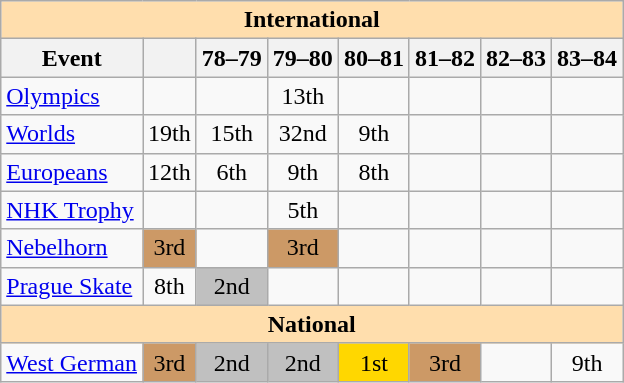<table class="wikitable" style="text-align:center">
<tr>
<th style="background-color: #ffdead; " colspan=8 align=center>International</th>
</tr>
<tr>
<th>Event</th>
<th></th>
<th>78–79</th>
<th>79–80</th>
<th>80–81</th>
<th>81–82</th>
<th>82–83</th>
<th>83–84</th>
</tr>
<tr>
<td align=left><a href='#'>Olympics</a></td>
<td></td>
<td></td>
<td>13th</td>
<td></td>
<td></td>
<td></td>
<td></td>
</tr>
<tr>
<td align=left><a href='#'>Worlds</a></td>
<td>19th</td>
<td>15th</td>
<td>32nd</td>
<td>9th</td>
<td></td>
<td></td>
<td></td>
</tr>
<tr>
<td align=left><a href='#'>Europeans</a></td>
<td>12th</td>
<td>6th</td>
<td>9th</td>
<td>8th</td>
<td></td>
<td></td>
<td></td>
</tr>
<tr>
<td align=left><a href='#'>NHK Trophy</a></td>
<td></td>
<td></td>
<td>5th</td>
<td></td>
<td></td>
<td></td>
<td></td>
</tr>
<tr>
<td align=left><a href='#'>Nebelhorn</a></td>
<td bgcolor=cc9966>3rd</td>
<td></td>
<td bgcolor=cc9966>3rd</td>
<td></td>
<td></td>
<td></td>
<td></td>
</tr>
<tr>
<td align=left><a href='#'>Prague Skate</a></td>
<td>8th</td>
<td bgcolor=silver>2nd</td>
<td></td>
<td></td>
<td></td>
<td></td>
<td></td>
</tr>
<tr>
<th style="background-color: #ffdead; " colspan=8 align=center>National</th>
</tr>
<tr>
<td align=left><a href='#'>West German</a></td>
<td bgcolor=cc9966>3rd</td>
<td bgcolor=silver>2nd</td>
<td bgcolor=silver>2nd</td>
<td bgcolor=gold>1st</td>
<td bgcolor=cc9966>3rd</td>
<td></td>
<td>9th</td>
</tr>
</table>
